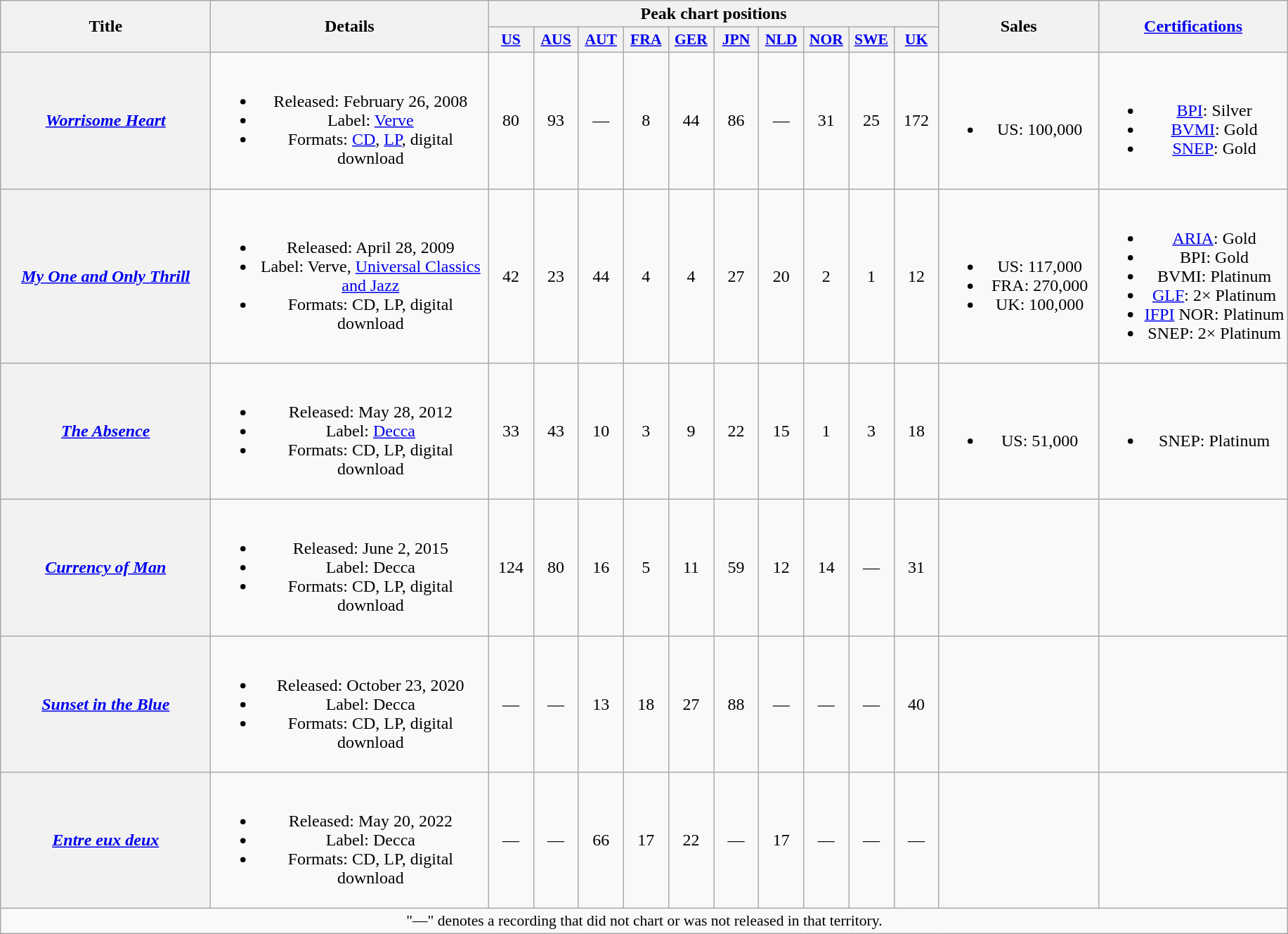<table class="wikitable plainrowheaders" style="text-align:center">
<tr>
<th scope="col" rowspan="2" style="width:12em;">Title</th>
<th scope="col" rowspan="2" style="width:16em;">Details</th>
<th scope="col" colspan="10">Peak chart positions</th>
<th scope="col" rowspan="2" style="width:9em;">Sales</th>
<th scope="col" rowspan="2"><a href='#'>Certifications</a></th>
</tr>
<tr>
<th scope="col" style="width:2.5em;font-size:90%;"><a href='#'>US</a><br></th>
<th scope="col" style="width:2.5em;font-size:90%;"><a href='#'>AUS</a><br></th>
<th scope="col" style="width:2.5em;font-size:90%;"><a href='#'>AUT</a><br></th>
<th scope="col" style="width:2.5em;font-size:90%;"><a href='#'>FRA</a><br></th>
<th scope="col" style="width:2.5em;font-size:90%;"><a href='#'>GER</a><br></th>
<th scope="col" style="width:2.5em;font-size:90%;"><a href='#'>JPN</a><br></th>
<th scope="col" style="width:2.5em;font-size:90%;"><a href='#'>NLD</a><br></th>
<th scope="col" style="width:2.5em;font-size:90%;"><a href='#'>NOR</a><br></th>
<th scope="col" style="width:2.5em;font-size:90%;"><a href='#'>SWE</a><br></th>
<th scope="col" style="width:2.5em;font-size:90%;"><a href='#'>UK</a><br></th>
</tr>
<tr>
<th scope="row"><em><a href='#'>Worrisome Heart</a></em></th>
<td><br><ul><li>Released: February 26, 2008</li><li>Label: <a href='#'>Verve</a></li><li>Formats: <a href='#'>CD</a>, <a href='#'>LP</a>, digital download</li></ul></td>
<td>80</td>
<td>93</td>
<td>—</td>
<td>8</td>
<td>44</td>
<td>86</td>
<td>—</td>
<td>31</td>
<td>25</td>
<td>172</td>
<td><br><ul><li>US: 100,000</li></ul></td>
<td><br><ul><li><a href='#'>BPI</a>: Silver</li><li><a href='#'>BVMI</a>: Gold</li><li><a href='#'>SNEP</a>: Gold</li></ul></td>
</tr>
<tr>
<th scope="row"><em><a href='#'>My One and Only Thrill</a></em></th>
<td><br><ul><li>Released: April 28, 2009</li><li>Label: Verve, <a href='#'>Universal Classics and Jazz</a></li><li>Formats: CD, LP, digital download</li></ul></td>
<td>42</td>
<td>23</td>
<td>44</td>
<td>4</td>
<td>4</td>
<td>27</td>
<td>20</td>
<td>2</td>
<td>1</td>
<td>12</td>
<td><br><ul><li>US: 117,000</li><li>FRA: 270,000</li><li>UK: 100,000</li></ul></td>
<td><br><ul><li><a href='#'>ARIA</a>: Gold</li><li>BPI: Gold</li><li>BVMI: Platinum</li><li><a href='#'>GLF</a>: 2× Platinum</li><li><a href='#'>IFPI</a> NOR: Platinum</li><li>SNEP: 2× Platinum</li></ul></td>
</tr>
<tr>
<th scope="row"><em><a href='#'>The Absence</a></em></th>
<td><br><ul><li>Released: May 28, 2012</li><li>Label: <a href='#'>Decca</a></li><li>Formats: CD, LP, digital download</li></ul></td>
<td>33</td>
<td>43</td>
<td>10</td>
<td>3</td>
<td>9</td>
<td>22</td>
<td>15</td>
<td>1</td>
<td>3</td>
<td>18</td>
<td><br><ul><li>US: 51,000</li></ul></td>
<td><br><ul><li>SNEP: Platinum</li></ul></td>
</tr>
<tr>
<th scope="row"><em><a href='#'>Currency of Man</a></em></th>
<td><br><ul><li>Released: June 2, 2015</li><li>Label: Decca</li><li>Formats: CD, LP, digital download</li></ul></td>
<td>124</td>
<td>80</td>
<td>16</td>
<td>5</td>
<td>11</td>
<td>59</td>
<td>12</td>
<td>14</td>
<td>—</td>
<td>31</td>
<td></td>
<td></td>
</tr>
<tr>
<th scope="row"><em><a href='#'>Sunset in the Blue</a></em></th>
<td><br><ul><li>Released: October 23, 2020</li><li>Label: Decca</li><li>Formats: CD, LP, digital download</li></ul></td>
<td>—</td>
<td>—</td>
<td>13</td>
<td>18</td>
<td>27</td>
<td>88</td>
<td>—</td>
<td>—</td>
<td>—</td>
<td>40</td>
<td></td>
<td></td>
</tr>
<tr>
<th scope="row"><em><a href='#'>Entre eux deux</a></em><br></th>
<td><br><ul><li>Released: May 20, 2022</li><li>Label: Decca</li><li>Formats: CD, LP, digital download</li></ul></td>
<td>—</td>
<td>—</td>
<td>66</td>
<td>17</td>
<td>22</td>
<td>—</td>
<td>17</td>
<td>—</td>
<td>—</td>
<td>—</td>
<td></td>
<td></td>
</tr>
<tr>
<td colspan="14" style="font-size:90%">"—" denotes a recording that did not chart or was not released in that territory.</td>
</tr>
</table>
